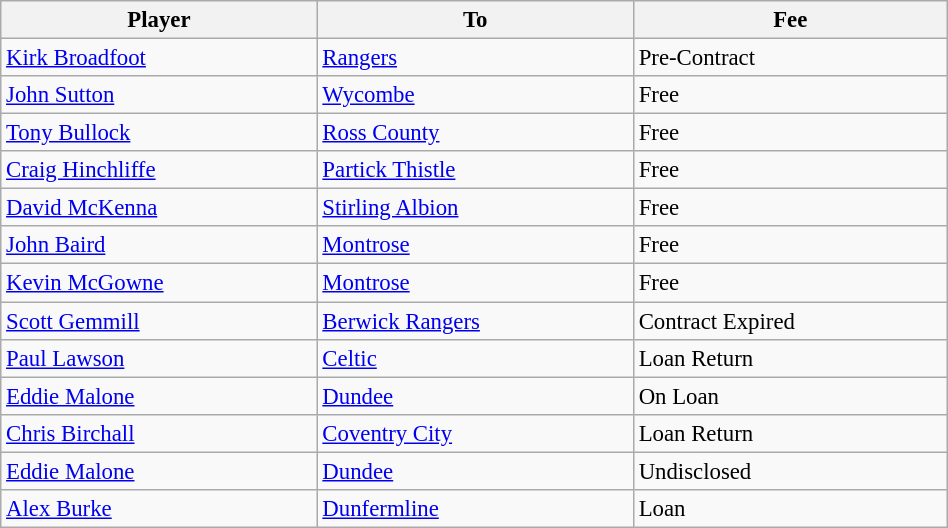<table class="wikitable" style="text-align:center; font-size:95%;width:50%; text-align:left">
<tr>
<th><strong>Player</strong></th>
<th><strong>To</strong></th>
<th><strong>Fee</strong></th>
</tr>
<tr>
<td> <a href='#'>Kirk Broadfoot</a></td>
<td><a href='#'>Rangers</a></td>
<td>Pre-Contract</td>
</tr>
<tr>
<td> <a href='#'>John Sutton</a></td>
<td><a href='#'>Wycombe</a></td>
<td>Free</td>
</tr>
<tr>
<td> <a href='#'>Tony Bullock</a></td>
<td><a href='#'>Ross County</a></td>
<td>Free</td>
</tr>
<tr>
<td> <a href='#'>Craig Hinchliffe</a></td>
<td><a href='#'>Partick Thistle</a></td>
<td>Free</td>
</tr>
<tr>
<td> <a href='#'>David McKenna</a></td>
<td><a href='#'>Stirling Albion</a></td>
<td>Free</td>
</tr>
<tr>
<td> <a href='#'>John Baird</a></td>
<td><a href='#'>Montrose</a></td>
<td>Free</td>
</tr>
<tr>
<td> <a href='#'>Kevin McGowne</a></td>
<td><a href='#'>Montrose</a></td>
<td>Free</td>
</tr>
<tr>
<td> <a href='#'>Scott Gemmill</a></td>
<td><a href='#'>Berwick Rangers</a></td>
<td>Contract Expired</td>
</tr>
<tr>
<td> <a href='#'>Paul Lawson</a></td>
<td><a href='#'>Celtic</a></td>
<td>Loan Return</td>
</tr>
<tr>
<td> <a href='#'>Eddie Malone</a></td>
<td><a href='#'>Dundee</a></td>
<td>On Loan</td>
</tr>
<tr>
<td> <a href='#'>Chris Birchall</a></td>
<td><a href='#'>Coventry City</a></td>
<td>Loan Return</td>
</tr>
<tr>
<td> <a href='#'>Eddie Malone</a></td>
<td><a href='#'>Dundee</a></td>
<td>Undisclosed</td>
</tr>
<tr>
<td> <a href='#'>Alex Burke</a></td>
<td><a href='#'>Dunfermline</a></td>
<td>Loan</td>
</tr>
</table>
